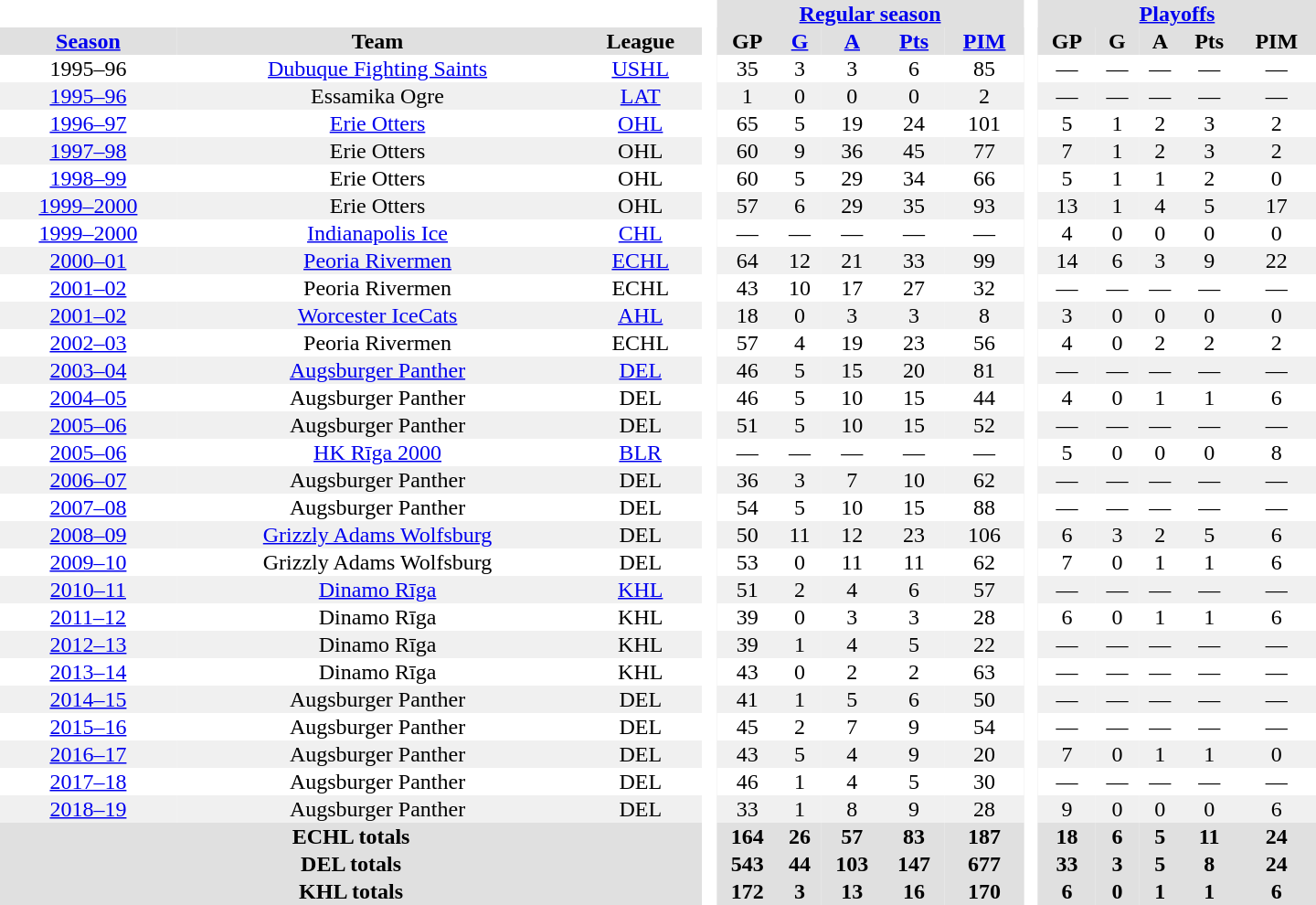<table border="0" cellpadding="1" cellspacing="0" style="text-align:center; width:60em">
<tr bgcolor="#e0e0e0">
<th colspan="3" bgcolor="#ffffff"> </th>
<th rowspan="99" bgcolor="#ffffff"> </th>
<th colspan="5"><a href='#'>Regular season</a></th>
<th rowspan="99" bgcolor="#ffffff"> </th>
<th colspan="5"><a href='#'>Playoffs</a></th>
</tr>
<tr bgcolor="#e0e0e0">
<th><a href='#'>Season</a></th>
<th>Team</th>
<th>League</th>
<th>GP</th>
<th><a href='#'>G</a></th>
<th><a href='#'>A</a></th>
<th><a href='#'>Pts</a></th>
<th><a href='#'>PIM</a></th>
<th>GP</th>
<th>G</th>
<th>A</th>
<th>Pts</th>
<th>PIM</th>
</tr>
<tr>
<td>1995–96</td>
<td><a href='#'>Dubuque Fighting Saints</a></td>
<td><a href='#'>USHL</a></td>
<td>35</td>
<td>3</td>
<td>3</td>
<td>6</td>
<td>85</td>
<td>—</td>
<td>—</td>
<td>—</td>
<td>—</td>
<td>—</td>
</tr>
<tr bgcolor="#f0f0f0">
<td><a href='#'>1995–96</a></td>
<td>Essamika Ogre</td>
<td><a href='#'>LAT</a></td>
<td>1</td>
<td>0</td>
<td>0</td>
<td>0</td>
<td>2</td>
<td>—</td>
<td>—</td>
<td>—</td>
<td>—</td>
<td>—</td>
</tr>
<tr>
<td><a href='#'>1996–97</a></td>
<td><a href='#'>Erie Otters</a></td>
<td><a href='#'>OHL</a></td>
<td>65</td>
<td>5</td>
<td>19</td>
<td>24</td>
<td>101</td>
<td>5</td>
<td>1</td>
<td>2</td>
<td>3</td>
<td>2</td>
</tr>
<tr bgcolor="#f0f0f0">
<td><a href='#'>1997–98</a></td>
<td>Erie Otters</td>
<td>OHL</td>
<td>60</td>
<td>9</td>
<td>36</td>
<td>45</td>
<td>77</td>
<td>7</td>
<td>1</td>
<td>2</td>
<td>3</td>
<td>2</td>
</tr>
<tr>
<td><a href='#'>1998–99</a></td>
<td>Erie Otters</td>
<td>OHL</td>
<td>60</td>
<td>5</td>
<td>29</td>
<td>34</td>
<td>66</td>
<td>5</td>
<td>1</td>
<td>1</td>
<td>2</td>
<td>0</td>
</tr>
<tr bgcolor="#f0f0f0">
<td><a href='#'>1999–2000</a></td>
<td>Erie Otters</td>
<td>OHL</td>
<td>57</td>
<td>6</td>
<td>29</td>
<td>35</td>
<td>93</td>
<td>13</td>
<td>1</td>
<td>4</td>
<td>5</td>
<td>17</td>
</tr>
<tr>
<td><a href='#'>1999–2000</a></td>
<td><a href='#'>Indianapolis Ice</a></td>
<td><a href='#'>CHL</a></td>
<td>—</td>
<td>—</td>
<td>—</td>
<td>—</td>
<td>—</td>
<td>4</td>
<td>0</td>
<td>0</td>
<td>0</td>
<td>0</td>
</tr>
<tr bgcolor="#f0f0f0">
<td><a href='#'>2000–01</a></td>
<td><a href='#'>Peoria Rivermen</a></td>
<td><a href='#'>ECHL</a></td>
<td>64</td>
<td>12</td>
<td>21</td>
<td>33</td>
<td>99</td>
<td>14</td>
<td>6</td>
<td>3</td>
<td>9</td>
<td>22</td>
</tr>
<tr>
<td><a href='#'>2001–02</a></td>
<td>Peoria Rivermen</td>
<td>ECHL</td>
<td>43</td>
<td>10</td>
<td>17</td>
<td>27</td>
<td>32</td>
<td>—</td>
<td>—</td>
<td>—</td>
<td>—</td>
<td>—</td>
</tr>
<tr bgcolor="#f0f0f0">
<td><a href='#'>2001–02</a></td>
<td><a href='#'>Worcester IceCats</a></td>
<td><a href='#'>AHL</a></td>
<td>18</td>
<td>0</td>
<td>3</td>
<td>3</td>
<td>8</td>
<td>3</td>
<td>0</td>
<td>0</td>
<td>0</td>
<td>0</td>
</tr>
<tr>
<td><a href='#'>2002–03</a></td>
<td>Peoria Rivermen</td>
<td>ECHL</td>
<td>57</td>
<td>4</td>
<td>19</td>
<td>23</td>
<td>56</td>
<td>4</td>
<td>0</td>
<td>2</td>
<td>2</td>
<td>2</td>
</tr>
<tr bgcolor="#f0f0f0">
<td><a href='#'>2003–04</a></td>
<td><a href='#'>Augsburger Panther</a></td>
<td><a href='#'>DEL</a></td>
<td>46</td>
<td>5</td>
<td>15</td>
<td>20</td>
<td>81</td>
<td>—</td>
<td>—</td>
<td>—</td>
<td>—</td>
<td>—</td>
</tr>
<tr>
<td><a href='#'>2004–05</a></td>
<td>Augsburger Panther</td>
<td>DEL</td>
<td>46</td>
<td>5</td>
<td>10</td>
<td>15</td>
<td>44</td>
<td>4</td>
<td>0</td>
<td>1</td>
<td>1</td>
<td>6</td>
</tr>
<tr bgcolor="#f0f0f0">
<td><a href='#'>2005–06</a></td>
<td>Augsburger Panther</td>
<td>DEL</td>
<td>51</td>
<td>5</td>
<td>10</td>
<td>15</td>
<td>52</td>
<td>—</td>
<td>—</td>
<td>—</td>
<td>—</td>
<td>—</td>
</tr>
<tr>
<td><a href='#'>2005–06</a></td>
<td><a href='#'>HK Rīga 2000</a></td>
<td><a href='#'>BLR</a></td>
<td>—</td>
<td>—</td>
<td>—</td>
<td>—</td>
<td>—</td>
<td>5</td>
<td>0</td>
<td>0</td>
<td>0</td>
<td>8</td>
</tr>
<tr bgcolor="#f0f0f0">
<td><a href='#'>2006–07</a></td>
<td>Augsburger Panther</td>
<td>DEL</td>
<td>36</td>
<td>3</td>
<td>7</td>
<td>10</td>
<td>62</td>
<td>—</td>
<td>—</td>
<td>—</td>
<td>—</td>
<td>—</td>
</tr>
<tr>
<td><a href='#'>2007–08</a></td>
<td>Augsburger Panther</td>
<td>DEL</td>
<td>54</td>
<td>5</td>
<td>10</td>
<td>15</td>
<td>88</td>
<td>—</td>
<td>—</td>
<td>—</td>
<td>—</td>
<td>—</td>
</tr>
<tr bgcolor="#f0f0f0">
<td><a href='#'>2008–09</a></td>
<td><a href='#'>Grizzly Adams Wolfsburg</a></td>
<td>DEL</td>
<td>50</td>
<td>11</td>
<td>12</td>
<td>23</td>
<td>106</td>
<td>6</td>
<td>3</td>
<td>2</td>
<td>5</td>
<td>6</td>
</tr>
<tr>
<td><a href='#'>2009–10</a></td>
<td>Grizzly Adams Wolfsburg</td>
<td>DEL</td>
<td>53</td>
<td>0</td>
<td>11</td>
<td>11</td>
<td>62</td>
<td>7</td>
<td>0</td>
<td>1</td>
<td>1</td>
<td>6</td>
</tr>
<tr bgcolor="#f0f0f0">
<td><a href='#'>2010–11</a></td>
<td><a href='#'>Dinamo Rīga</a></td>
<td><a href='#'>KHL</a></td>
<td>51</td>
<td>2</td>
<td>4</td>
<td>6</td>
<td>57</td>
<td>—</td>
<td>—</td>
<td>—</td>
<td>—</td>
<td>—</td>
</tr>
<tr>
<td><a href='#'>2011–12</a></td>
<td>Dinamo Rīga</td>
<td>KHL</td>
<td>39</td>
<td>0</td>
<td>3</td>
<td>3</td>
<td>28</td>
<td>6</td>
<td>0</td>
<td>1</td>
<td>1</td>
<td>6</td>
</tr>
<tr bgcolor="#f0f0f0">
<td><a href='#'>2012–13</a></td>
<td>Dinamo Rīga</td>
<td>KHL</td>
<td>39</td>
<td>1</td>
<td>4</td>
<td>5</td>
<td>22</td>
<td>—</td>
<td>—</td>
<td>—</td>
<td>—</td>
<td>—</td>
</tr>
<tr>
<td><a href='#'>2013–14</a></td>
<td>Dinamo Rīga</td>
<td>KHL</td>
<td>43</td>
<td>0</td>
<td>2</td>
<td>2</td>
<td>63</td>
<td>—</td>
<td>—</td>
<td>—</td>
<td>—</td>
<td>—</td>
</tr>
<tr bgcolor="#f0f0f0">
<td><a href='#'>2014–15</a></td>
<td>Augsburger Panther</td>
<td>DEL</td>
<td>41</td>
<td>1</td>
<td>5</td>
<td>6</td>
<td>50</td>
<td>—</td>
<td>—</td>
<td>—</td>
<td>—</td>
<td>—</td>
</tr>
<tr>
<td><a href='#'>2015–16</a></td>
<td>Augsburger Panther</td>
<td>DEL</td>
<td>45</td>
<td>2</td>
<td>7</td>
<td>9</td>
<td>54</td>
<td>—</td>
<td>—</td>
<td>—</td>
<td>—</td>
<td>—</td>
</tr>
<tr bgcolor="#f0f0f0">
<td><a href='#'>2016–17</a></td>
<td>Augsburger Panther</td>
<td>DEL</td>
<td>43</td>
<td>5</td>
<td>4</td>
<td>9</td>
<td>20</td>
<td>7</td>
<td>0</td>
<td>1</td>
<td>1</td>
<td>0</td>
</tr>
<tr>
<td><a href='#'>2017–18</a></td>
<td>Augsburger Panther</td>
<td>DEL</td>
<td>46</td>
<td>1</td>
<td>4</td>
<td>5</td>
<td>30</td>
<td>—</td>
<td>—</td>
<td>—</td>
<td>—</td>
<td>—</td>
</tr>
<tr bgcolor="#f0f0f0">
<td><a href='#'>2018–19</a></td>
<td>Augsburger Panther</td>
<td>DEL</td>
<td>33</td>
<td>1</td>
<td>8</td>
<td>9</td>
<td>28</td>
<td>9</td>
<td>0</td>
<td>0</td>
<td>0</td>
<td>6</td>
</tr>
<tr bgcolor="#e0e0e0">
<th colspan="3">ECHL totals</th>
<th>164</th>
<th>26</th>
<th>57</th>
<th>83</th>
<th>187</th>
<th>18</th>
<th>6</th>
<th>5</th>
<th>11</th>
<th>24</th>
</tr>
<tr bgcolor="#e0e0e0">
<th colspan="3">DEL totals</th>
<th>543</th>
<th>44</th>
<th>103</th>
<th>147</th>
<th>677</th>
<th>33</th>
<th>3</th>
<th>5</th>
<th>8</th>
<th>24</th>
</tr>
<tr bgcolor="#e0e0e0">
<th colspan="3">KHL totals</th>
<th>172</th>
<th>3</th>
<th>13</th>
<th>16</th>
<th>170</th>
<th>6</th>
<th>0</th>
<th>1</th>
<th>1</th>
<th>6</th>
</tr>
</table>
